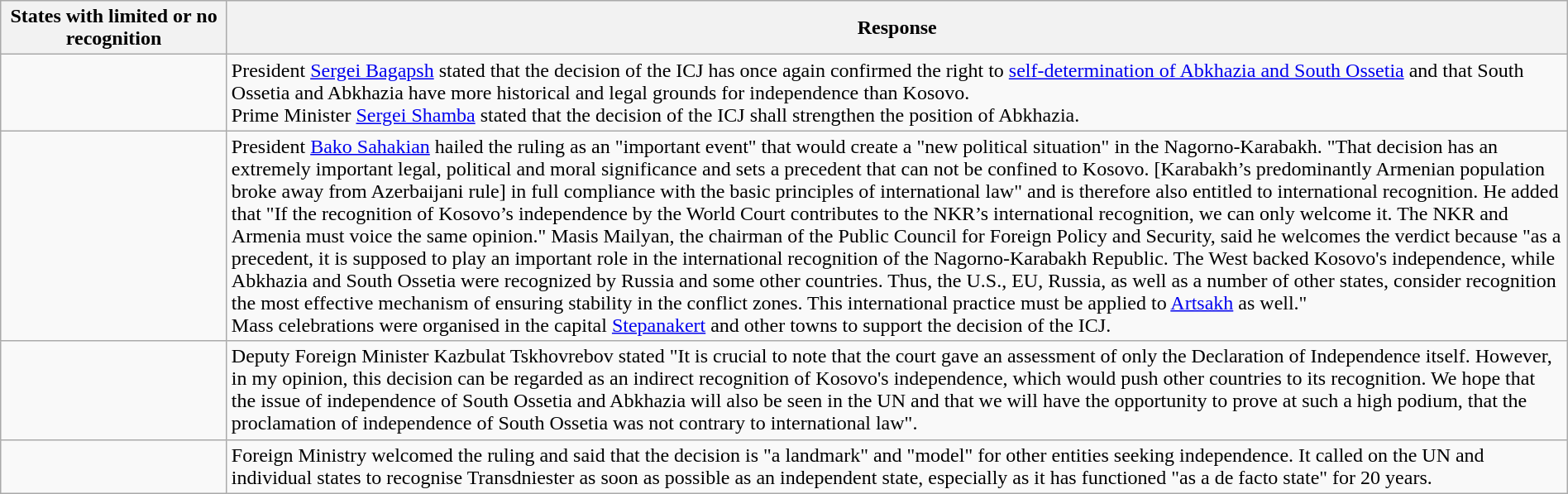<table class="wikitable" style="margin:auto; width:100%;">
<tr>
<th style="width:175px;">States with limited or no recognition</th>
<th>Response</th>
</tr>
<tr valign="top">
<td></td>
<td>President <a href='#'>Sergei Bagapsh</a> stated that the decision of the ICJ has once again confirmed the right to <a href='#'>self-determination of Abkhazia and South Ossetia</a> and that South Ossetia and Abkhazia have more historical and legal grounds for independence than Kosovo.<br>Prime Minister <a href='#'>Sergei Shamba</a> stated that the decision of the ICJ shall strengthen the position of Abkhazia.</td>
</tr>
<tr valign"top">
<td></td>
<td>President <a href='#'>Bako Sahakian</a> hailed the ruling as an "important event" that would create a "new political situation" in the Nagorno-Karabakh. "That decision has an extremely important legal, political and moral significance and sets a precedent that can not be confined to Kosovo. [Karabakh’s predominantly Armenian population broke away from Azerbaijani rule] in full compliance with the basic principles of international law" and is therefore also entitled to international recognition. He added that "If the recognition of Kosovo’s independence by the World Court contributes to the NKR’s international recognition, we can only welcome it. The NKR and Armenia must voice the same opinion." Masis Mailyan, the chairman of the Public Council for Foreign Policy and Security, said he welcomes the verdict because "as a precedent, it is supposed to play an important role in the international recognition of the Nagorno-Karabakh Republic. The West backed Kosovo's independence, while Abkhazia and South Ossetia were recognized by Russia and some other countries. Thus, the U.S., EU, Russia, as well as a number of other states, consider recognition the most effective mechanism of ensuring stability in the conflict zones. This international practice must be applied to <a href='#'>Artsakh</a> as well."<br>Mass celebrations were organised in the capital <a href='#'>Stepanakert</a> and other towns to support the decision of the ICJ.</td>
</tr>
<tr valign="top">
<td></td>
<td>Deputy Foreign Minister Kazbulat Tskhovrebov stated "It is crucial to note that the court gave an assessment of only the Declaration of Independence itself. However, in my opinion, this decision can be regarded as an indirect recognition of Kosovo's independence, which would push other countries to its recognition. We hope that the issue of independence of South Ossetia and Abkhazia will also be seen in the UN and that we will have the opportunity to prove at such a high podium, that the proclamation of independence of South Ossetia was not contrary to international law".</td>
</tr>
<tr valign="top">
<td></td>
<td>Foreign Ministry welcomed the ruling and said that the decision is "a landmark" and "model" for other entities seeking independence. It called on the UN and individual states to recognise Transdniester as soon as possible as an independent state, especially as it has functioned "as a de facto state" for 20 years.</td>
</tr>
</table>
